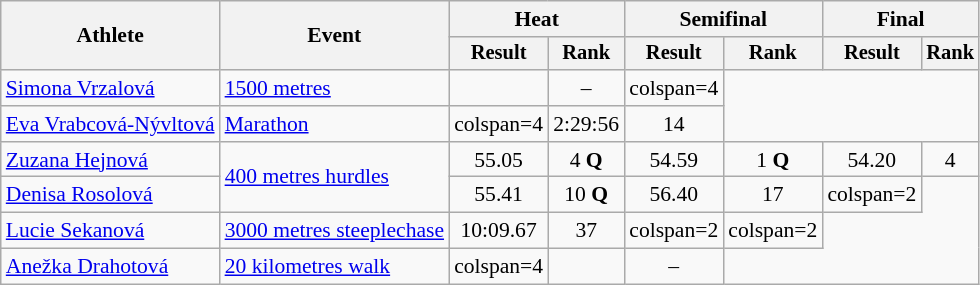<table class=wikitable style=font-size:90%>
<tr>
<th rowspan=2>Athlete</th>
<th rowspan=2>Event</th>
<th colspan=2>Heat</th>
<th colspan=2>Semifinal</th>
<th colspan=2>Final</th>
</tr>
<tr style=font-size:95%>
<th>Result</th>
<th>Rank</th>
<th>Result</th>
<th>Rank</th>
<th>Result</th>
<th>Rank</th>
</tr>
<tr align=center>
<td align=left><a href='#'>Simona Vrzalová</a></td>
<td align=left><a href='#'>1500 metres</a></td>
<td></td>
<td>–</td>
<td>colspan=4 </td>
</tr>
<tr align=center>
<td align=left><a href='#'>Eva Vrabcová-Nývltová</a></td>
<td align=left><a href='#'>Marathon</a></td>
<td>colspan=4 </td>
<td>2:29:56 <strong></strong></td>
<td>14</td>
</tr>
<tr align=center>
<td align=left><a href='#'>Zuzana Hejnová</a></td>
<td align=left rowspan=2><a href='#'>400 metres hurdles</a></td>
<td>55.05</td>
<td>4 <strong>Q</strong></td>
<td>54.59</td>
<td>1 <strong>Q</strong></td>
<td>54.20 <strong></strong></td>
<td>4</td>
</tr>
<tr align=center>
<td align=left><a href='#'>Denisa Rosolová</a></td>
<td>55.41 <strong></strong></td>
<td>10 <strong>Q</strong></td>
<td>56.40</td>
<td>17</td>
<td>colspan=2 </td>
</tr>
<tr align=center>
<td align=left><a href='#'>Lucie Sekanová</a></td>
<td align=left><a href='#'>3000 metres steeplechase</a></td>
<td>10:09.67</td>
<td>37</td>
<td>colspan=2 </td>
<td>colspan=2 </td>
</tr>
<tr align=center>
<td align=left><a href='#'>Anežka Drahotová</a></td>
<td align=left><a href='#'>20 kilometres walk</a></td>
<td>colspan=4 </td>
<td></td>
<td>–</td>
</tr>
</table>
